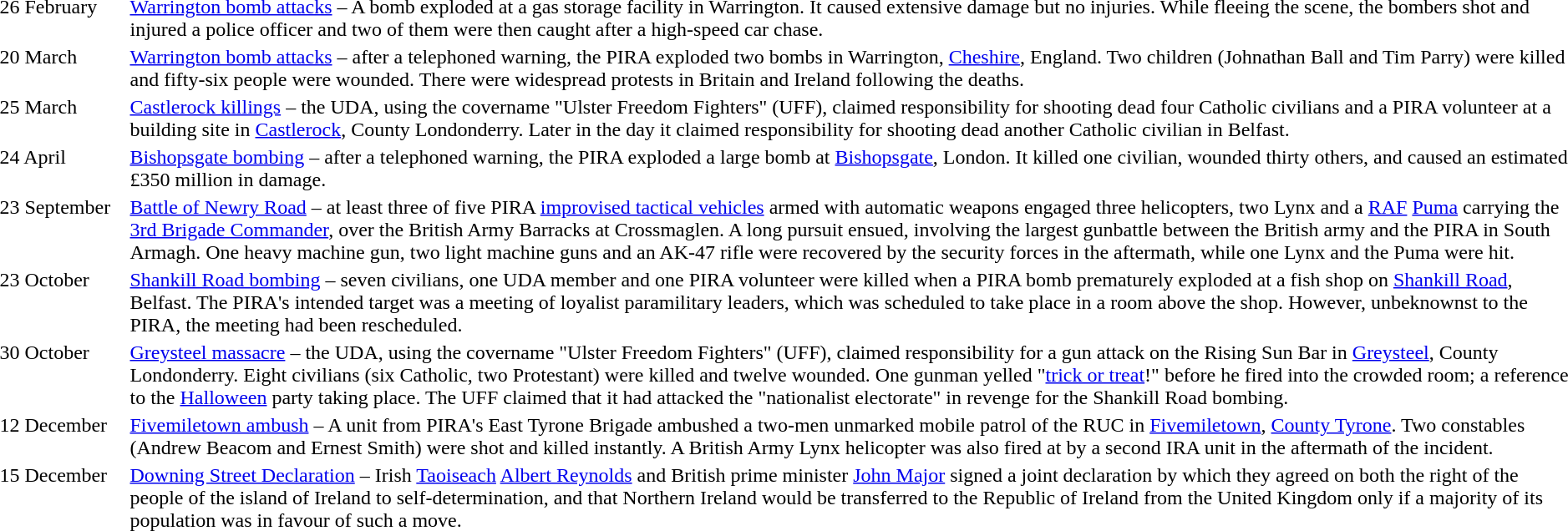<table width=100%>
<tr>
<td style="width:100px; vertical-align:top;">26 February</td>
<td><a href='#'>Warrington bomb attacks</a> –  A bomb exploded at a gas storage facility in Warrington. It caused extensive damage but no injuries. While fleeing the scene, the bombers shot and injured a police officer and two of them were then caught after a high-speed car chase.</td>
</tr>
<tr>
<td style="width:100px; vertical-align:top;">20 March</td>
<td><a href='#'>Warrington bomb attacks</a> – after a telephoned warning, the PIRA exploded two bombs in Warrington, <a href='#'>Cheshire</a>, England. Two children (Johnathan Ball and Tim Parry) were killed and fifty-six people were wounded. There were widespread protests in Britain and Ireland following the deaths.</td>
</tr>
<tr>
<td valign="top">25 March</td>
<td><a href='#'>Castlerock killings</a> – the UDA, using the covername "Ulster Freedom Fighters" (UFF), claimed responsibility for shooting dead four Catholic civilians and a PIRA volunteer at a building site in <a href='#'>Castlerock</a>, County Londonderry. Later in the day it claimed responsibility for shooting dead another Catholic civilian in Belfast.</td>
</tr>
<tr>
<td valign="top">24 April</td>
<td><a href='#'>Bishopsgate bombing</a> – after a telephoned warning, the PIRA exploded a large bomb at <a href='#'>Bishopsgate</a>, London. It killed one civilian, wounded thirty others, and caused an estimated £350 million in damage.</td>
</tr>
<tr>
<td valign="top">23 September</td>
<td><a href='#'>Battle of Newry Road</a> – at least three of five PIRA <a href='#'>improvised tactical vehicles</a> armed with automatic weapons engaged three helicopters, two Lynx and a <a href='#'>RAF</a> <a href='#'>Puma</a> carrying the <a href='#'>3rd Brigade Commander</a>, over the British Army Barracks at Crossmaglen. A long pursuit ensued, involving the largest gunbattle between the British army and the PIRA in South Armagh. One heavy machine gun, two light machine guns and an AK-47 rifle were recovered by the security forces in the aftermath, while one Lynx and the Puma were hit.</td>
</tr>
<tr>
<td valign="top">23 October</td>
<td><a href='#'>Shankill Road bombing</a> – seven civilians, one UDA member and one PIRA volunteer were killed when a PIRA bomb prematurely exploded at a fish shop on <a href='#'>Shankill Road</a>, Belfast. The PIRA's intended target was a meeting of loyalist paramilitary leaders, which was scheduled to take place in a room above the shop. However, unbeknownst to the PIRA, the meeting had been rescheduled.</td>
</tr>
<tr>
<td valign="top">30 October</td>
<td><a href='#'>Greysteel massacre</a> – the UDA, using the covername "Ulster Freedom Fighters" (UFF), claimed responsibility for a gun attack on the Rising Sun Bar in <a href='#'>Greysteel</a>, County Londonderry. Eight civilians (six Catholic, two Protestant) were killed and twelve wounded. One gunman yelled "<a href='#'>trick or treat</a>!" before he fired into the crowded room; a reference to the <a href='#'>Halloween</a> party taking place. The UFF claimed that it had attacked the "nationalist electorate" in revenge for the Shankill Road bombing.</td>
</tr>
<tr>
<td valign="top">12 December</td>
<td><a href='#'>Fivemiletown ambush</a> – A unit from PIRA's East Tyrone Brigade ambushed a two-men unmarked mobile patrol of the RUC in <a href='#'>Fivemiletown</a>, <a href='#'>County Tyrone</a>. Two constables (Andrew Beacom and Ernest Smith) were shot and killed instantly. A British Army Lynx helicopter was also fired at by a second IRA unit in the aftermath of the incident.</td>
</tr>
<tr>
<td valign="top">15 December</td>
<td><a href='#'>Downing Street Declaration</a> – Irish <a href='#'>Taoiseach</a> <a href='#'>Albert Reynolds</a> and British prime minister <a href='#'>John Major</a> signed a joint declaration by which they agreed on both the right of the people of the island of Ireland to self-determination, and that Northern Ireland would be transferred to the Republic of Ireland from the United Kingdom only if a majority of its population was in favour of such a move.</td>
</tr>
</table>
